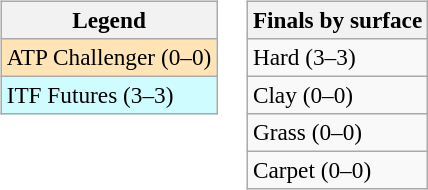<table>
<tr valign=top>
<td><br><table class=wikitable style=font-size:97%>
<tr>
<th>Legend</th>
</tr>
<tr bgcolor=moccasin>
<td>ATP Challenger (0–0)</td>
</tr>
<tr bgcolor=cffcff>
<td>ITF Futures (3–3)</td>
</tr>
</table>
</td>
<td><br><table class=wikitable style=font-size:97%>
<tr>
<th>Finals by surface</th>
</tr>
<tr>
<td>Hard (3–3)</td>
</tr>
<tr>
<td>Clay (0–0)</td>
</tr>
<tr>
<td>Grass (0–0)</td>
</tr>
<tr>
<td>Carpet (0–0)</td>
</tr>
</table>
</td>
</tr>
</table>
